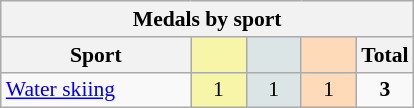<table class="wikitable" style="font-size:90%; text-align:center;">
<tr>
<th colspan="5">Medals by sport</th>
</tr>
<tr>
<th width="120">Sport</th>
<th scope="col" width="30" style="background:#F7F6A8;"></th>
<th scope="col" width="30" style="background:#DCE5E5;"></th>
<th scope="col" width="30" style="background:#FFDAB9;"></th>
<th width="30">Total</th>
</tr>
<tr>
<td align="left"><a href='#'>Water skiing</a></td>
<td style="background:#F7F6A8;">1</td>
<td style="background:#DCE5E5;">1</td>
<td style="background:#FFDAB9;">1</td>
<td><strong>3</strong></td>
</tr>
</table>
